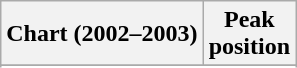<table class="wikitable sortable">
<tr>
<th align="left">Chart (2002–2003)</th>
<th align="center">Peak<br>position</th>
</tr>
<tr>
</tr>
<tr>
</tr>
</table>
